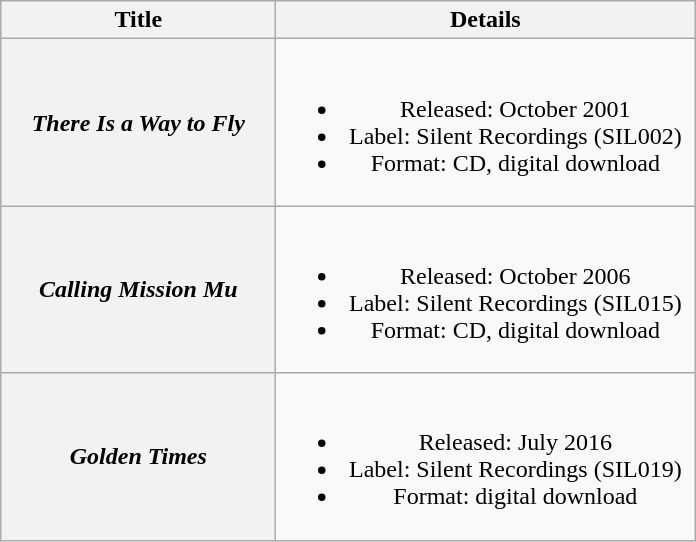<table class="wikitable plainrowheaders" style="text-align:center;" border="1">
<tr>
<th scope="col" style="width:11em;">Title</th>
<th scope="col" style="width:17em;">Details</th>
</tr>
<tr>
<th scope="row"><em>There Is a Way to Fly</em></th>
<td><br><ul><li>Released: October 2001</li><li>Label: Silent Recordings (SIL002)</li><li>Format: CD, digital download</li></ul></td>
</tr>
<tr>
<th scope="row"><em>Calling Mission Mu</em></th>
<td><br><ul><li>Released: October 2006</li><li>Label: Silent Recordings (SIL015)</li><li>Format: CD, digital download</li></ul></td>
</tr>
<tr>
<th scope="row"><em>Golden Times</em></th>
<td><br><ul><li>Released: July 2016</li><li>Label: Silent Recordings (SIL019)</li><li>Format: digital download</li></ul></td>
</tr>
</table>
